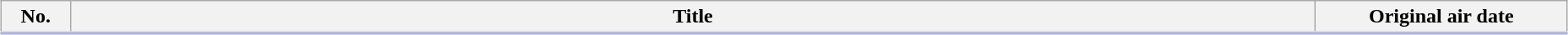<table class="wikitable" style="width:98%; margin:auto; background:#FFF;">
<tr style="border-bottom: 3px solid #CCF;">
<th style="width:3em;">No.</th>
<th>Title</th>
<th style="width:12em;">Original air date</th>
</tr>
<tr>
</tr>
</table>
